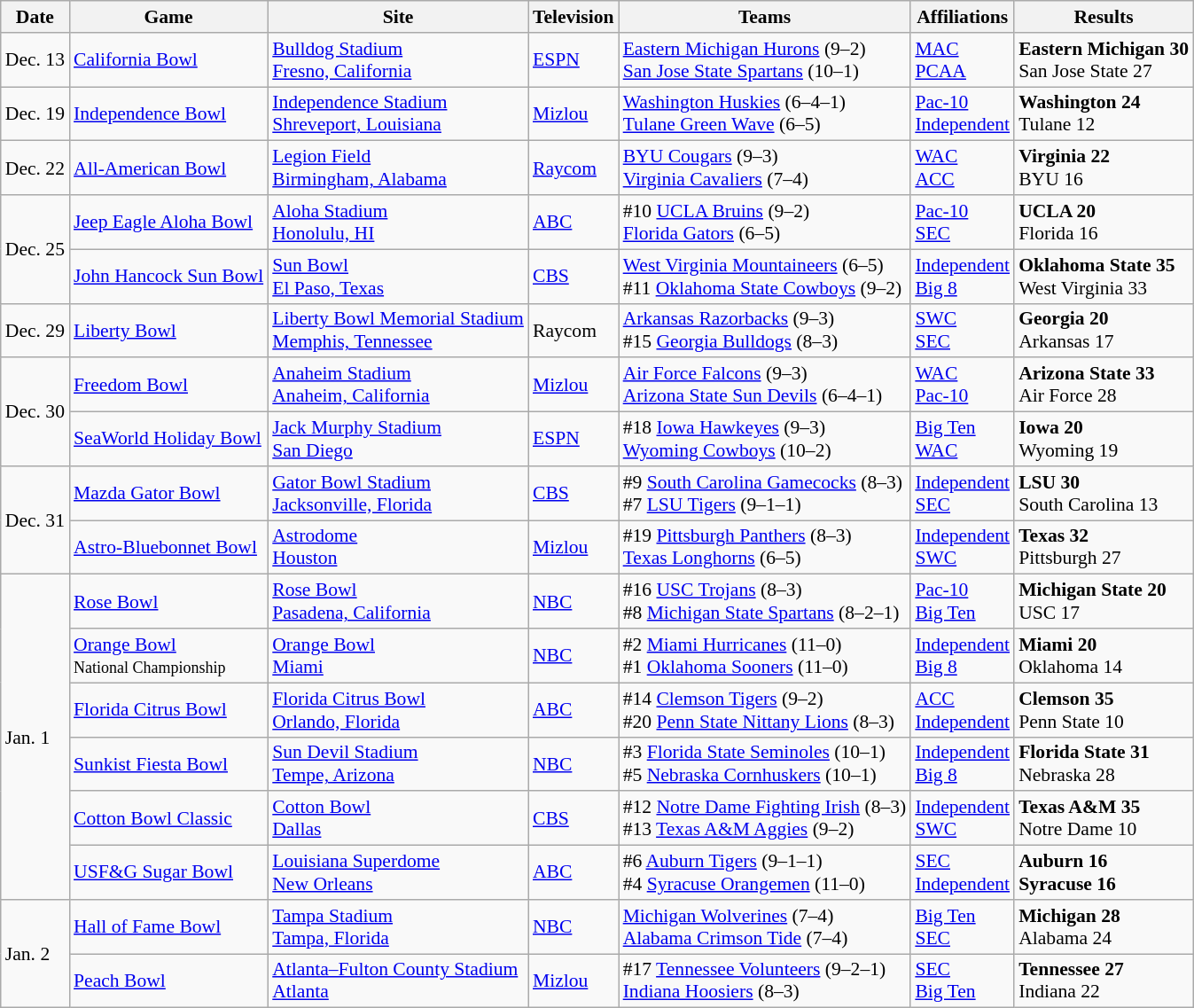<table class="wikitable" style="font-size:90%;">
<tr>
<th>Date</th>
<th>Game</th>
<th>Site</th>
<th>Television</th>
<th>Teams</th>
<th>Affiliations</th>
<th>Results</th>
</tr>
<tr>
<td style=white-space:nowrap>Dec. 13</td>
<td><a href='#'>California Bowl</a></td>
<td><a href='#'>Bulldog Stadium</a><br><a href='#'>Fresno, California</a></td>
<td><a href='#'>ESPN</a></td>
<td><a href='#'>Eastern Michigan Hurons</a> (9–2) <br> <a href='#'>San Jose State Spartans</a> (10–1)</td>
<td><a href='#'>MAC</a><br><a href='#'>PCAA</a></td>
<td><strong>Eastern Michigan 30</strong><br>San Jose State 27</td>
</tr>
<tr>
<td style=white-space:nowrap>Dec. 19</td>
<td><a href='#'>Independence Bowl</a></td>
<td><a href='#'>Independence Stadium</a><br><a href='#'>Shreveport, Louisiana</a></td>
<td><a href='#'>Mizlou</a></td>
<td><a href='#'>Washington Huskies</a> (6–4–1) <br> <a href='#'>Tulane Green Wave</a> (6–5)</td>
<td><a href='#'>Pac-10</a><br><a href='#'>Independent</a></td>
<td><strong>Washington 24</strong><br>Tulane 12</td>
</tr>
<tr>
<td style=white-space:nowrap>Dec. 22</td>
<td><a href='#'>All-American Bowl</a></td>
<td><a href='#'>Legion Field</a><br><a href='#'>Birmingham, Alabama</a></td>
<td><a href='#'>Raycom</a></td>
<td><a href='#'>BYU Cougars</a> (9–3) <br> <a href='#'>Virginia Cavaliers</a> (7–4)</td>
<td><a href='#'>WAC</a><br><a href='#'>ACC</a></td>
<td><strong>Virginia 22</strong><br>BYU 16</td>
</tr>
<tr>
<td rowspan=2 style=white-space:nowrap>Dec. 25</td>
<td><a href='#'>Jeep Eagle Aloha Bowl</a></td>
<td><a href='#'>Aloha Stadium</a><br><a href='#'>Honolulu, HI</a></td>
<td><a href='#'>ABC</a></td>
<td>#10 <a href='#'>UCLA Bruins</a> (9–2) <br> <a href='#'>Florida Gators</a> (6–5)</td>
<td><a href='#'>Pac-10</a><br><a href='#'>SEC</a></td>
<td><strong>UCLA 20</strong><br>Florida 16</td>
</tr>
<tr>
<td><a href='#'>John Hancock Sun Bowl</a></td>
<td><a href='#'>Sun Bowl</a><br><a href='#'>El Paso, Texas</a></td>
<td><a href='#'>CBS</a></td>
<td><a href='#'>West Virginia Mountaineers</a> (6–5) <br> #11 <a href='#'>Oklahoma State Cowboys</a> (9–2)</td>
<td><a href='#'>Independent</a><br><a href='#'>Big 8</a></td>
<td><strong>Oklahoma State 35</strong><br>West Virginia 33</td>
</tr>
<tr>
<td style=white-space:nowrap>Dec. 29</td>
<td><a href='#'>Liberty Bowl</a></td>
<td><a href='#'>Liberty Bowl Memorial Stadium</a><br><a href='#'>Memphis, Tennessee</a></td>
<td>Raycom</td>
<td><a href='#'>Arkansas Razorbacks</a> (9–3) <br> #15 <a href='#'>Georgia Bulldogs</a> (8–3)</td>
<td><a href='#'>SWC</a><br><a href='#'>SEC</a></td>
<td><strong>Georgia 20</strong><br>Arkansas 17</td>
</tr>
<tr>
<td rowspan=2 style=white-space:nowrap>Dec. 30</td>
<td><a href='#'>Freedom Bowl</a></td>
<td><a href='#'>Anaheim Stadium</a><br><a href='#'>Anaheim, California</a></td>
<td><a href='#'>Mizlou</a></td>
<td><a href='#'>Air Force Falcons</a> (9–3) <br> <a href='#'>Arizona State Sun Devils</a> (6–4–1)</td>
<td><a href='#'>WAC</a><br><a href='#'>Pac-10</a></td>
<td><strong>Arizona State 33</strong><br>Air Force 28</td>
</tr>
<tr>
<td><a href='#'>SeaWorld Holiday Bowl</a></td>
<td><a href='#'>Jack Murphy Stadium</a><br><a href='#'>San Diego</a></td>
<td><a href='#'>ESPN</a></td>
<td>#18 <a href='#'>Iowa Hawkeyes</a> (9–3) <br> <a href='#'>Wyoming Cowboys</a> (10–2)</td>
<td><a href='#'>Big Ten</a><br><a href='#'>WAC</a></td>
<td><strong>Iowa 20</strong><br>Wyoming 19</td>
</tr>
<tr>
<td rowspan=2 style=white-space:nowrap>Dec. 31</td>
<td><a href='#'>Mazda Gator Bowl</a></td>
<td><a href='#'>Gator Bowl Stadium</a><br><a href='#'>Jacksonville, Florida</a></td>
<td><a href='#'>CBS</a></td>
<td>#9 <a href='#'>South Carolina Gamecocks</a> (8–3) <br> #7 <a href='#'>LSU Tigers</a> (9–1–1)</td>
<td><a href='#'>Independent</a><br><a href='#'>SEC</a></td>
<td><strong>LSU 30</strong><br>South Carolina 13</td>
</tr>
<tr>
<td><a href='#'>Astro-Bluebonnet Bowl</a></td>
<td><a href='#'>Astrodome</a><br><a href='#'>Houston</a></td>
<td><a href='#'>Mizlou</a></td>
<td>#19 <a href='#'>Pittsburgh Panthers</a> (8–3) <br> <a href='#'>Texas Longhorns</a> (6–5)</td>
<td><a href='#'>Independent</a><br><a href='#'>SWC</a></td>
<td><strong>Texas 32</strong><br>Pittsburgh 27</td>
</tr>
<tr>
<td rowspan=6 style=white-space:nowrap>Jan. 1</td>
<td><a href='#'>Rose Bowl</a></td>
<td><a href='#'>Rose Bowl</a><br><a href='#'>Pasadena, California</a></td>
<td><a href='#'>NBC</a></td>
<td>#16 <a href='#'>USC Trojans</a> (8–3) <br> #8 <a href='#'>Michigan State Spartans</a> (8–2–1)</td>
<td><a href='#'>Pac-10</a><br><a href='#'>Big Ten</a></td>
<td><strong>Michigan State 20</strong><br>USC 17</td>
</tr>
<tr>
<td><a href='#'>Orange Bowl</a><br><small>National Championship</small></td>
<td><a href='#'>Orange Bowl</a><br><a href='#'>Miami</a></td>
<td><a href='#'>NBC</a></td>
<td>#2 <a href='#'>Miami Hurricanes</a> (11–0) <br> #1 <a href='#'>Oklahoma Sooners</a> (11–0)</td>
<td><a href='#'>Independent</a><br><a href='#'>Big 8</a></td>
<td><strong>Miami 20</strong><br>Oklahoma 14</td>
</tr>
<tr>
<td><a href='#'>Florida Citrus Bowl</a></td>
<td><a href='#'>Florida Citrus Bowl</a><br><a href='#'>Orlando, Florida</a></td>
<td><a href='#'>ABC</a></td>
<td>#14 <a href='#'>Clemson Tigers</a> (9–2) <br> #20 <a href='#'>Penn State Nittany Lions</a> (8–3)</td>
<td><a href='#'>ACC</a><br><a href='#'>Independent</a></td>
<td><strong>Clemson 35</strong><br>Penn State 10</td>
</tr>
<tr>
<td><a href='#'>Sunkist Fiesta Bowl</a></td>
<td><a href='#'>Sun Devil Stadium</a><br><a href='#'>Tempe, Arizona</a></td>
<td><a href='#'>NBC</a></td>
<td>#3 <a href='#'>Florida State Seminoles</a> (10–1) <br> #5 <a href='#'>Nebraska Cornhuskers</a> (10–1)</td>
<td><a href='#'>Independent</a><br><a href='#'>Big 8</a></td>
<td><strong>Florida State 31</strong><br>Nebraska 28</td>
</tr>
<tr>
<td><a href='#'>Cotton Bowl Classic</a></td>
<td><a href='#'>Cotton Bowl</a><br><a href='#'>Dallas</a></td>
<td><a href='#'>CBS</a></td>
<td>#12 <a href='#'>Notre Dame Fighting Irish</a> (8–3) <br> #13 <a href='#'>Texas A&M Aggies</a> (9–2)</td>
<td><a href='#'>Independent</a><br><a href='#'>SWC</a></td>
<td><strong>Texas A&M 35</strong><br>Notre Dame 10</td>
</tr>
<tr>
<td><a href='#'>USF&G Sugar Bowl</a></td>
<td><a href='#'>Louisiana Superdome</a><br><a href='#'>New Orleans</a></td>
<td><a href='#'>ABC</a></td>
<td>#6 <a href='#'>Auburn Tigers</a> (9–1–1) <br> #4 <a href='#'>Syracuse Orangemen</a> (11–0)</td>
<td><a href='#'>SEC</a><br><a href='#'>Independent</a></td>
<td><strong>Auburn 16</strong><br><strong>Syracuse 16</strong></td>
</tr>
<tr>
<td rowspan=2 style=white-space:nowrap>Jan. 2</td>
<td><a href='#'>Hall of Fame Bowl</a></td>
<td><a href='#'>Tampa Stadium</a><br><a href='#'>Tampa, Florida</a></td>
<td><a href='#'>NBC</a></td>
<td><a href='#'>Michigan Wolverines</a> (7–4) <br> <a href='#'>Alabama Crimson Tide</a> (7–4)</td>
<td><a href='#'>Big Ten</a><br><a href='#'>SEC</a></td>
<td><strong>Michigan 28</strong><br>Alabama 24</td>
</tr>
<tr>
<td><a href='#'>Peach Bowl</a></td>
<td><a href='#'>Atlanta–Fulton County Stadium</a><br><a href='#'>Atlanta</a></td>
<td><a href='#'>Mizlou</a></td>
<td>#17 <a href='#'>Tennessee Volunteers</a> (9–2–1) <br> <a href='#'>Indiana Hoosiers</a> (8–3)</td>
<td><a href='#'>SEC</a><br><a href='#'>Big Ten</a></td>
<td><strong>Tennessee 27</strong><br>Indiana 22</td>
</tr>
</table>
